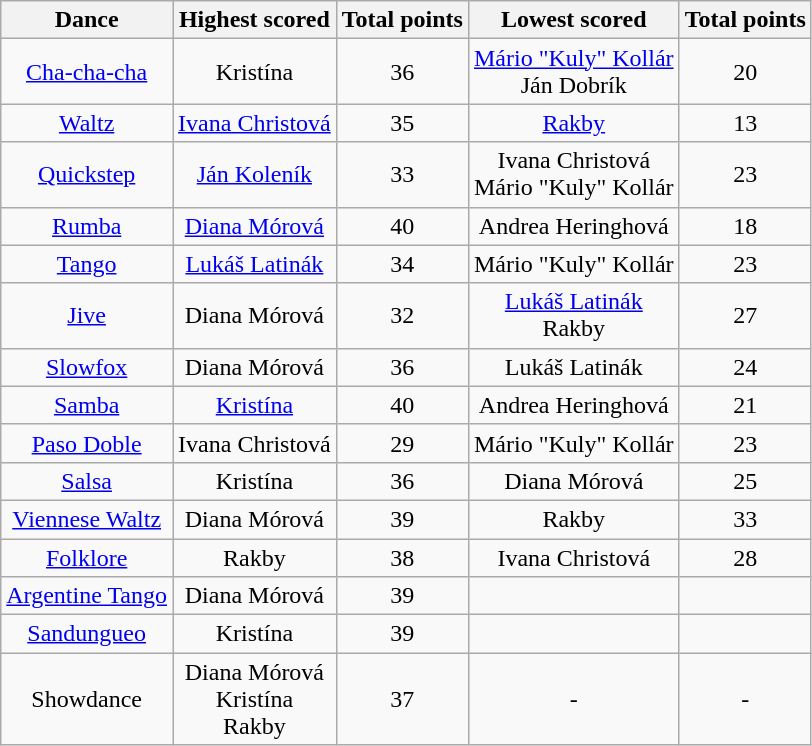<table class="wikitable sortable" style="text-align:center; white-space:nowrap;">
<tr>
<th class=unsortable>Dance</th>
<th class="sortable">Highest scored</th>
<th>Total points</th>
<th class="sortable">Lowest scored</th>
<th>Total points</th>
</tr>
<tr>
<td><a href='#'>Cha-cha-cha</a></td>
<td>Kristína</td>
<td>36</td>
<td><a href='#'>Mário "Kuly" Kollár</a><br>Ján Dobrík</td>
<td>20</td>
</tr>
<tr>
<td><a href='#'>Waltz</a></td>
<td><a href='#'>Ivana Christová</a></td>
<td>35</td>
<td><a href='#'>Rakby</a></td>
<td>13</td>
</tr>
<tr>
<td><a href='#'>Quickstep</a></td>
<td><a href='#'>Ján Koleník</a></td>
<td>33</td>
<td>Ivana Christová<br>Mário "Kuly" Kollár</td>
<td>23</td>
</tr>
<tr>
<td><a href='#'>Rumba</a></td>
<td><a href='#'>Diana Mórová</a></td>
<td>40</td>
<td>Andrea Heringhová</td>
<td>18</td>
</tr>
<tr>
<td><a href='#'>Tango</a></td>
<td><a href='#'>Lukáš Latinák</a></td>
<td>34</td>
<td>Mário "Kuly" Kollár</td>
<td>23</td>
</tr>
<tr>
<td><a href='#'>Jive</a></td>
<td>Diana Mórová</td>
<td>32</td>
<td><a href='#'>Lukáš Latinák</a><br>Rakby</td>
<td>27</td>
</tr>
<tr>
<td><a href='#'>Slowfox</a></td>
<td>Diana Mórová</td>
<td>36</td>
<td>Lukáš Latinák</td>
<td>24</td>
</tr>
<tr>
<td><a href='#'>Samba</a></td>
<td><a href='#'>Kristína</a></td>
<td>40</td>
<td>Andrea Heringhová</td>
<td>21</td>
</tr>
<tr>
<td><a href='#'>Paso Doble</a></td>
<td>Ivana Christová</td>
<td>29</td>
<td>Mário "Kuly" Kollár</td>
<td>23</td>
</tr>
<tr>
<td><a href='#'>Salsa</a></td>
<td>Kristína</td>
<td>36</td>
<td>Diana Mórová</td>
<td>25</td>
</tr>
<tr>
<td><a href='#'>Viennese Waltz</a></td>
<td>Diana Mórová</td>
<td>39</td>
<td>Rakby</td>
<td>33</td>
</tr>
<tr>
<td><a href='#'>Folklore</a></td>
<td>Rakby</td>
<td>38</td>
<td>Ivana Christová</td>
<td>28</td>
</tr>
<tr>
<td><a href='#'>Argentine Tango</a></td>
<td>Diana Mórová</td>
<td>39</td>
<td></td>
<td></td>
</tr>
<tr>
<td><a href='#'>Sandungueo</a></td>
<td>Kristína</td>
<td>39</td>
<td></td>
<td></td>
</tr>
<tr>
<td>Showdance</td>
<td>Diana Mórová<br>Kristína<br>Rakby</td>
<td>37</td>
<td>-</td>
<td>-</td>
</tr>
</table>
